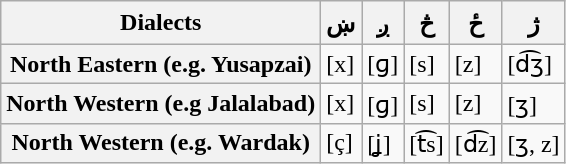<table class="wikitable" align="center">
<tr>
<th style="padding:5px;">Dialects</th>
<th align="«center»"><span>ښ</span></th>
<th align="«center»"><span>ږ</span></th>
<th align="«center»"><span>څ</span></th>
<th align="«center»"><span>ځ</span></th>
<th align="«center»"><span>ژ</span></th>
</tr>
<tr>
<th align="«left»">North Eastern (e.g. Yusapzai)</th>
<td align="«center»">[x]</td>
<td align="«center»">[ɡ]</td>
<td align="«center»">[s]</td>
<td align="«center»">[z]</td>
<td align="«center»">[d͡ʒ]</td>
</tr>
<tr>
<th align="«left»">North Western (e.g Jalalabad)</th>
<td>[x]</td>
<td>[ɡ]</td>
<td>[s]</td>
<td>[z]</td>
<td>[ʒ]</td>
</tr>
<tr>
<th align="«left»">North Western (e.g. Wardak)</th>
<td align="«center»">[ç]</td>
<td align="«center»">[ʝ]</td>
<td align="«center»">[t͡s]</td>
<td align="«center»">[d͡z]</td>
<td align="«center»">[ʒ, z]</td>
</tr>
</table>
